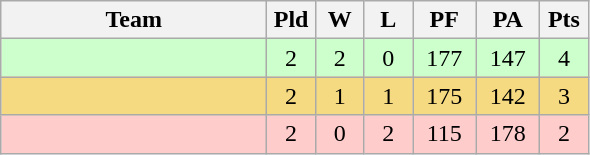<table class="wikitable" style="text-align:center;">
<tr>
<th width=170>Team</th>
<th width=25>Pld</th>
<th width=25>W</th>
<th width=25>L</th>
<th width=35>PF</th>
<th width=35>PA</th>
<th width=25>Pts</th>
</tr>
<tr bgcolor=#ccffcc>
<td align="left"></td>
<td>2</td>
<td>2</td>
<td>0</td>
<td>177</td>
<td>147</td>
<td>4</td>
</tr>
<tr bgcolor=#F5DA81>
<td align="left"></td>
<td>2</td>
<td>1</td>
<td>1</td>
<td>175</td>
<td>142</td>
<td>3</td>
</tr>
<tr bgcolor=#ffcccc>
<td align="left"></td>
<td>2</td>
<td>0</td>
<td>2</td>
<td>115</td>
<td>178</td>
<td>2</td>
</tr>
</table>
